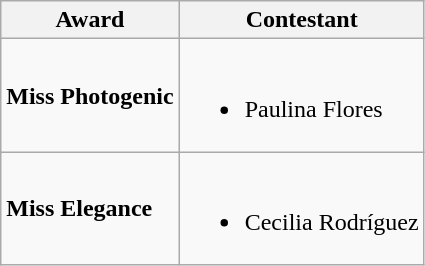<table class="wikitable">
<tr>
<th>Award</th>
<th>Contestant</th>
</tr>
<tr>
<td><strong>Miss Photogenic</strong></td>
<td><br><ul><li>Paulina Flores</li></ul></td>
</tr>
<tr>
<td><strong>Miss Elegance</strong></td>
<td><br><ul><li>Cecilia Rodríguez</li></ul></td>
</tr>
</table>
